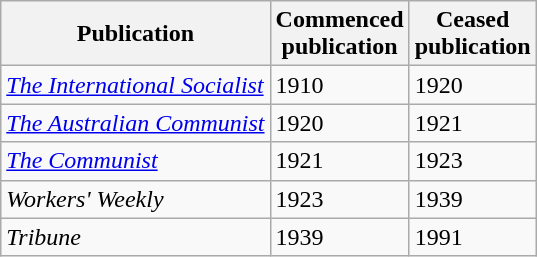<table class="wikitable sortable">
<tr>
<th>Publication</th>
<th>Commenced <br>publication</th>
<th>Ceased <br>publication</th>
</tr>
<tr>
<td><em><a href='#'>The International Socialist</a></em></td>
<td>1910</td>
<td>1920</td>
</tr>
<tr>
<td><em><a href='#'>The Australian Communist</a></em></td>
<td>1920</td>
<td>1921</td>
</tr>
<tr>
<td><em><a href='#'>The Communist</a></em></td>
<td>1921</td>
<td>1923</td>
</tr>
<tr>
<td><em>Workers' Weekly</em></td>
<td>1923</td>
<td>1939</td>
</tr>
<tr>
<td><em>Tribune</em></td>
<td>1939</td>
<td>1991</td>
</tr>
</table>
